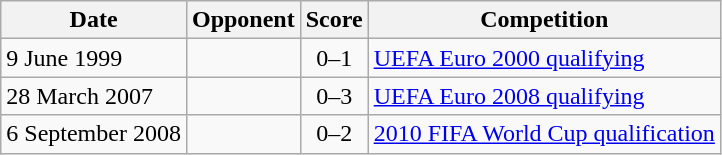<table class="wikitable">
<tr>
<th>Date</th>
<th>Opponent</th>
<th>Score</th>
<th>Competition</th>
</tr>
<tr>
<td>9 June 1999</td>
<td></td>
<td align="center">0–1</td>
<td><a href='#'>UEFA Euro 2000 qualifying</a></td>
</tr>
<tr>
<td>28 March 2007</td>
<td></td>
<td align="center">0–3</td>
<td><a href='#'>UEFA Euro 2008 qualifying</a></td>
</tr>
<tr>
<td>6 September 2008</td>
<td></td>
<td align="center">0–2</td>
<td><a href='#'>2010 FIFA World Cup qualification</a></td>
</tr>
</table>
